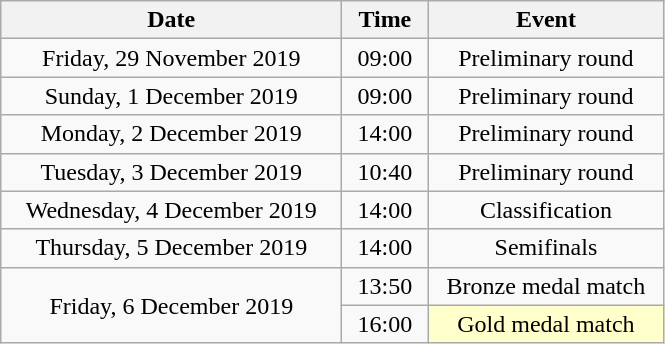<table class = "wikitable" style="text-align:center;">
<tr>
<th width=220>Date</th>
<th width=50>Time</th>
<th width=150>Event</th>
</tr>
<tr>
<td>Friday, 29 November 2019</td>
<td>09:00</td>
<td>Preliminary round</td>
</tr>
<tr>
<td>Sunday, 1 December 2019</td>
<td>09:00</td>
<td>Preliminary round</td>
</tr>
<tr>
<td>Monday, 2 December 2019</td>
<td>14:00</td>
<td>Preliminary round</td>
</tr>
<tr>
<td>Tuesday, 3 December 2019</td>
<td>10:40</td>
<td>Preliminary round</td>
</tr>
<tr>
<td>Wednesday, 4 December 2019</td>
<td>14:00</td>
<td>Classification</td>
</tr>
<tr>
<td>Thursday, 5 December 2019</td>
<td>14:00</td>
<td>Semifinals</td>
</tr>
<tr>
<td rowspan=2>Friday, 6 December 2019</td>
<td>13:50</td>
<td>Bronze medal match</td>
</tr>
<tr>
<td>16:00</td>
<td bgcolor=ffffcc>Gold medal match</td>
</tr>
</table>
